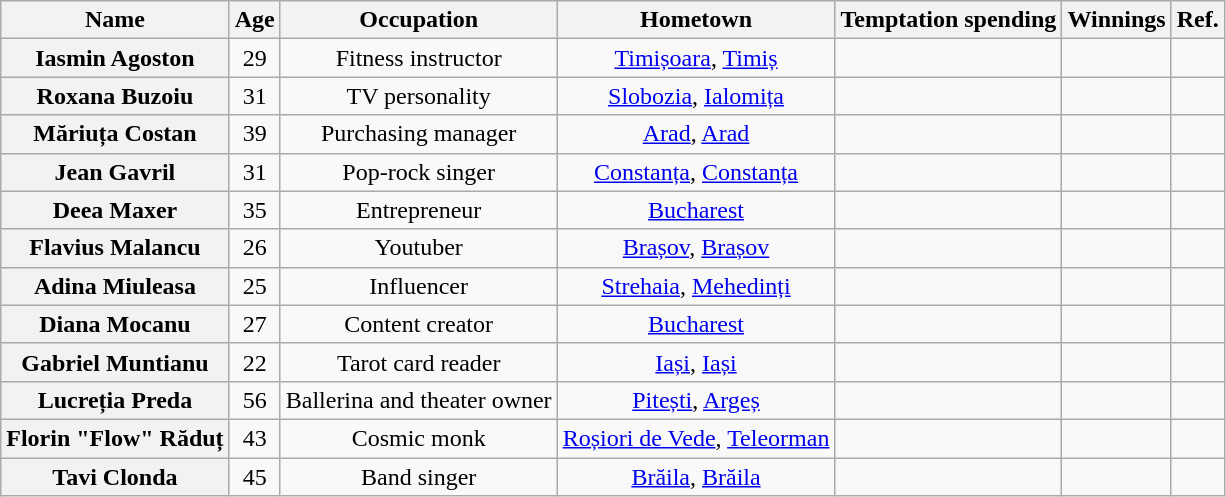<table class="wikitable sortable" style="text-align:center;">
<tr>
<th scope="col">Name</th>
<th scope="col">Age</th>
<th scope="col">Occupation</th>
<th scope="col">Hometown</th>
<th scope="col">Temptation spending</th>
<th scope="col">Winnings</th>
<th scope="col">Ref.</th>
</tr>
<tr>
<th scope="row">Iasmin Agoston</th>
<td>29</td>
<td>Fitness instructor</td>
<td><a href='#'>Timișoara</a>, <a href='#'>Timiș</a></td>
<td></td>
<td></td>
<td></td>
</tr>
<tr>
<th scope="row">Roxana Buzoiu</th>
<td>31</td>
<td>TV personality</td>
<td><a href='#'>Slobozia</a>, <a href='#'>Ialomița</a></td>
<td></td>
<td></td>
<td></td>
</tr>
<tr>
<th scope="row">Măriuța Costan</th>
<td>39</td>
<td>Purchasing manager</td>
<td><a href='#'>Arad</a>, <a href='#'>Arad</a></td>
<td></td>
<td></td>
<td></td>
</tr>
<tr>
<th scope="row">Jean Gavril</th>
<td>31</td>
<td>Pop-rock singer</td>
<td><a href='#'>Constanța</a>, <a href='#'>Constanța</a></td>
<td></td>
<td></td>
<td></td>
</tr>
<tr>
<th scope="row">Deea Maxer</th>
<td>35</td>
<td>Entrepreneur</td>
<td><a href='#'>Bucharest</a></td>
<td></td>
<td></td>
<td></td>
</tr>
<tr>
<th scope="row">Flavius Malancu</th>
<td>26</td>
<td>Youtuber</td>
<td><a href='#'>Brașov</a>, <a href='#'>Brașov</a></td>
<td></td>
<td></td>
<td></td>
</tr>
<tr>
<th scope="row">Adina Miuleasa</th>
<td>25</td>
<td>Influencer</td>
<td><a href='#'>Strehaia</a>, <a href='#'>Mehedinți</a></td>
<td></td>
<td></td>
<td></td>
</tr>
<tr>
<th scope="row">Diana Mocanu</th>
<td>27</td>
<td>Content creator</td>
<td><a href='#'>Bucharest</a></td>
<td></td>
<td></td>
<td></td>
</tr>
<tr>
<th scope="row">Gabriel Muntianu</th>
<td>22</td>
<td>Tarot card reader</td>
<td><a href='#'>Iași</a>, <a href='#'>Iași</a></td>
<td></td>
<td></td>
<td></td>
</tr>
<tr>
<th scope="row">Lucreția Preda</th>
<td>56</td>
<td>Ballerina and theater owner</td>
<td><a href='#'>Pitești</a>, <a href='#'>Argeș</a></td>
<td></td>
<td></td>
<td></td>
</tr>
<tr>
<th scope="row">Florin "Flow" Răduț</th>
<td>43</td>
<td>Cosmic monk</td>
<td><a href='#'>Roșiori de Vede</a>, <a href='#'>Teleorman</a></td>
<td></td>
<td></td>
<td></td>
</tr>
<tr>
<th scope="row">Tavi Clonda</th>
<td>45</td>
<td>Band singer</td>
<td><a href='#'>Brăila</a>, <a href='#'>Brăila</a></td>
<td></td>
<td></td>
<td></td>
</tr>
</table>
